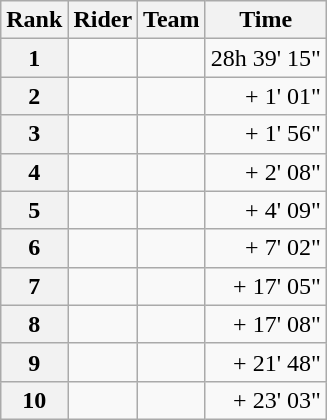<table class="wikitable" margin-bottom:0;">
<tr>
<th scope="col">Rank</th>
<th scope="col">Rider</th>
<th scope="col">Team</th>
<th scope="col">Time</th>
</tr>
<tr>
<th scope="row">1</th>
<td> </td>
<td></td>
<td align="right">28h 39' 15"</td>
</tr>
<tr>
<th scope="row">2</th>
<td></td>
<td></td>
<td align="right">+ 1' 01"</td>
</tr>
<tr>
<th scope="row">3</th>
<td></td>
<td></td>
<td align="right">+ 1' 56"</td>
</tr>
<tr>
<th scope="row">4</th>
<td></td>
<td></td>
<td align="right">+ 2' 08"</td>
</tr>
<tr>
<th scope="row">5</th>
<td></td>
<td></td>
<td align="right">+ 4' 09"</td>
</tr>
<tr>
<th scope="row">6</th>
<td></td>
<td></td>
<td align="right">+ 7' 02"</td>
</tr>
<tr>
<th scope="row">7</th>
<td></td>
<td></td>
<td align="right">+ 17' 05"</td>
</tr>
<tr>
<th scope="row">8</th>
<td></td>
<td></td>
<td align="right">+ 17' 08"</td>
</tr>
<tr>
<th scope="row">9</th>
<td></td>
<td></td>
<td align="right">+ 21' 48"</td>
</tr>
<tr>
<th scope="row">10</th>
<td></td>
<td></td>
<td align="right">+ 23' 03"</td>
</tr>
</table>
